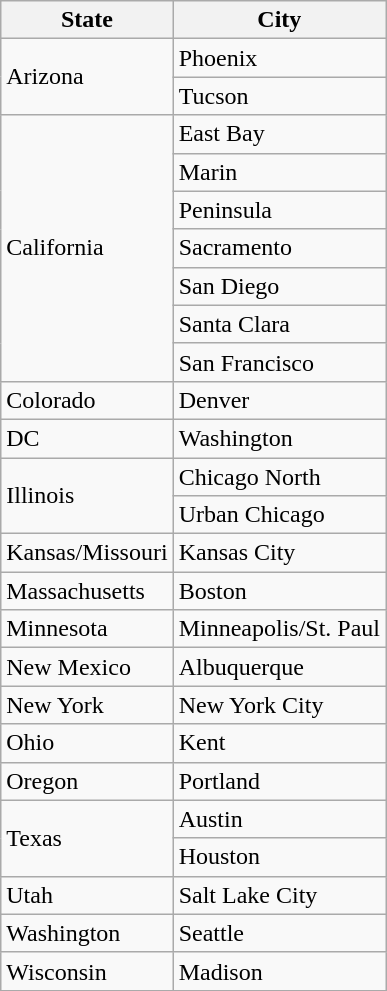<table class="wikitable">
<tr>
<th>State</th>
<th>City</th>
</tr>
<tr>
<td rowspan="2">Arizona</td>
<td>Phoenix</td>
</tr>
<tr>
<td>Tucson</td>
</tr>
<tr>
<td rowspan="7">California</td>
<td>East Bay</td>
</tr>
<tr>
<td>Marin</td>
</tr>
<tr>
<td>Peninsula</td>
</tr>
<tr>
<td>Sacramento</td>
</tr>
<tr>
<td>San Diego</td>
</tr>
<tr>
<td>Santa Clara</td>
</tr>
<tr>
<td>San Francisco</td>
</tr>
<tr>
<td rowspan="1">Colorado</td>
<td>Denver</td>
</tr>
<tr>
<td rowspan="1">DC</td>
<td>Washington</td>
</tr>
<tr>
<td rowspan="2">Illinois</td>
<td>Chicago North</td>
</tr>
<tr>
<td>Urban Chicago</td>
</tr>
<tr>
<td rowspan="1">Kansas/Missouri</td>
<td>Kansas City</td>
</tr>
<tr>
<td rowspan="1">Massachusetts</td>
<td>Boston</td>
</tr>
<tr>
<td rowspan="1">Minnesota</td>
<td>Minneapolis/St. Paul</td>
</tr>
<tr>
<td rowspan="1">New Mexico</td>
<td>Albuquerque</td>
</tr>
<tr>
<td rowspan="1">New York</td>
<td>New York City</td>
</tr>
<tr>
<td rowspan="1">Ohio</td>
<td>Kent</td>
</tr>
<tr>
<td rowspan="1">Oregon</td>
<td>Portland</td>
</tr>
<tr>
<td rowspan="2">Texas</td>
<td>Austin</td>
</tr>
<tr>
<td>Houston</td>
</tr>
<tr>
<td rowspan="1">Utah</td>
<td>Salt Lake City</td>
</tr>
<tr>
<td rowspan="1">Washington</td>
<td>Seattle</td>
</tr>
<tr>
<td rowspan="1">Wisconsin</td>
<td>Madison</td>
</tr>
</table>
